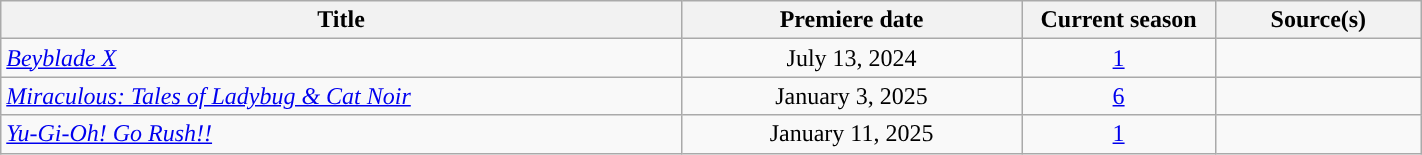<table class="wikitable plainrowheaders sortable" style="width:75%;text-align:center;">
<tr>
<th scope="col" style="width:20%;">Title</th>
<th scope="col" style="width:10%;">Premiere date</th>
<th class="unsortable" style="width:5%;">Current season</th>
<th class="unsortable" style="width:5%;">Source(s)</th>
</tr>
<tr>
<td scope="row" style="text-align:left;"><em><a href='#'>Beyblade X</a></em></td>
<td>July 13, 2024</td>
<td><a href='#'>1</a></td>
<td></td>
</tr>
<tr>
<td scope="row" style="text-align:left;"><em><a href='#'>Miraculous: Tales of Ladybug & Cat Noir</a></em></td>
<td>January 3, 2025</td>
<td><a href='#'>6</a></td>
<td></td>
</tr>
<tr>
<td scope="row" style="text-align:left;"><em><a href='#'>Yu-Gi-Oh! Go Rush!!</a></em></td>
<td>January 11, 2025</td>
<td><a href='#'>1</a></td>
</tr>
</table>
